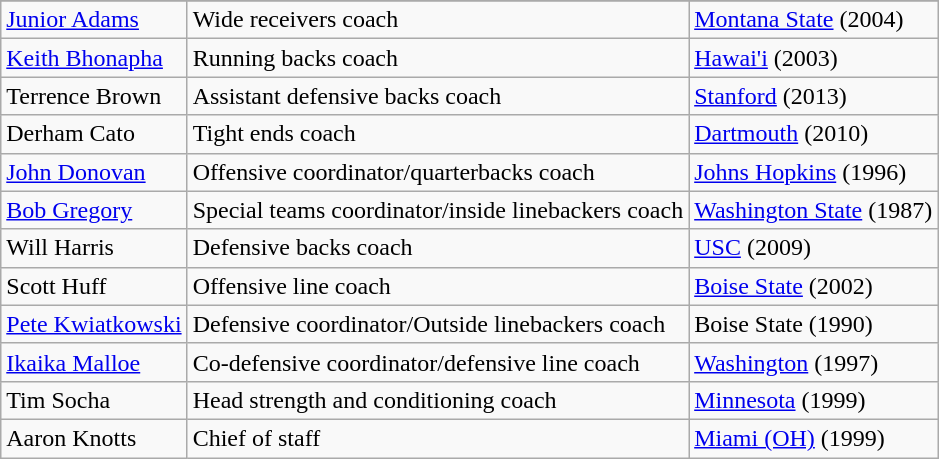<table class="wikitable">
<tr>
</tr>
<tr>
<td><a href='#'>Junior Adams</a></td>
<td>Wide receivers coach</td>
<td><a href='#'>Montana State</a> (2004)</td>
</tr>
<tr>
<td><a href='#'>Keith Bhonapha</a></td>
<td>Running backs coach</td>
<td><a href='#'>Hawai'i</a> (2003)</td>
</tr>
<tr>
<td>Terrence Brown</td>
<td>Assistant defensive backs coach</td>
<td><a href='#'>Stanford</a> (2013)</td>
</tr>
<tr>
<td>Derham Cato</td>
<td>Tight ends coach</td>
<td><a href='#'>Dartmouth</a> (2010)</td>
</tr>
<tr>
<td><a href='#'>John Donovan</a></td>
<td>Offensive coordinator/quarterbacks coach</td>
<td><a href='#'>Johns Hopkins</a> (1996)</td>
</tr>
<tr>
<td><a href='#'>Bob Gregory</a></td>
<td>Special teams coordinator/inside linebackers coach</td>
<td><a href='#'>Washington State</a> (1987)</td>
</tr>
<tr>
<td>Will Harris</td>
<td>Defensive backs coach</td>
<td><a href='#'>USC</a> (2009)</td>
</tr>
<tr>
<td>Scott Huff</td>
<td>Offensive line coach</td>
<td><a href='#'>Boise State</a> (2002)</td>
</tr>
<tr>
<td><a href='#'>Pete Kwiatkowski</a></td>
<td>Defensive coordinator/Outside linebackers coach</td>
<td>Boise State (1990)</td>
</tr>
<tr>
<td><a href='#'>Ikaika Malloe</a></td>
<td>Co-defensive coordinator/defensive line coach</td>
<td><a href='#'>Washington</a> (1997)</td>
</tr>
<tr>
<td>Tim Socha</td>
<td>Head strength and conditioning coach</td>
<td><a href='#'>Minnesota</a> (1999)</td>
</tr>
<tr>
<td>Aaron Knotts</td>
<td>Chief of staff</td>
<td><a href='#'>Miami (OH)</a> (1999)</td>
</tr>
</table>
